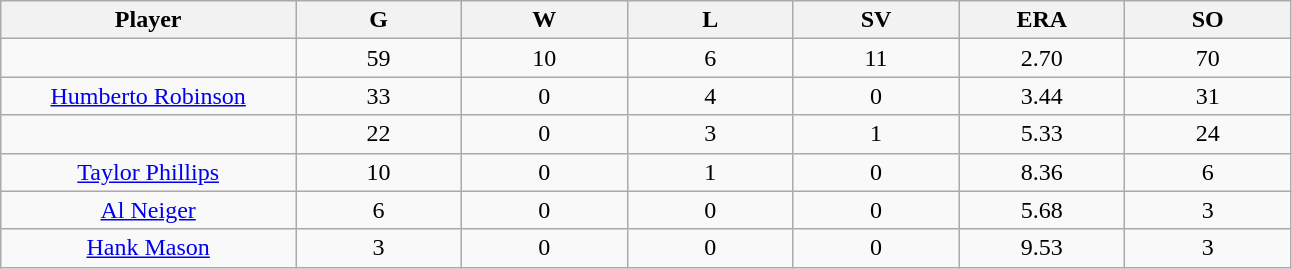<table class="wikitable sortable">
<tr>
<th bgcolor="#DDDDFF" width="16%">Player</th>
<th bgcolor="#DDDDFF" width="9%">G</th>
<th bgcolor="#DDDDFF" width="9%">W</th>
<th bgcolor="#DDDDFF" width="9%">L</th>
<th bgcolor="#DDDDFF" width="9%">SV</th>
<th bgcolor="#DDDDFF" width="9%">ERA</th>
<th bgcolor="#DDDDFF" width="9%">SO</th>
</tr>
<tr align="center">
<td></td>
<td>59</td>
<td>10</td>
<td>6</td>
<td>11</td>
<td>2.70</td>
<td>70</td>
</tr>
<tr align="center">
<td><a href='#'>Humberto Robinson</a></td>
<td>33</td>
<td>0</td>
<td>4</td>
<td>0</td>
<td>3.44</td>
<td>31</td>
</tr>
<tr align=center>
<td></td>
<td>22</td>
<td>0</td>
<td>3</td>
<td>1</td>
<td>5.33</td>
<td>24</td>
</tr>
<tr align="center">
<td><a href='#'>Taylor Phillips</a></td>
<td>10</td>
<td>0</td>
<td>1</td>
<td>0</td>
<td>8.36</td>
<td>6</td>
</tr>
<tr align=center>
<td><a href='#'>Al Neiger</a></td>
<td>6</td>
<td>0</td>
<td>0</td>
<td>0</td>
<td>5.68</td>
<td>3</td>
</tr>
<tr align=center>
<td><a href='#'>Hank Mason</a></td>
<td>3</td>
<td>0</td>
<td>0</td>
<td>0</td>
<td>9.53</td>
<td>3</td>
</tr>
</table>
